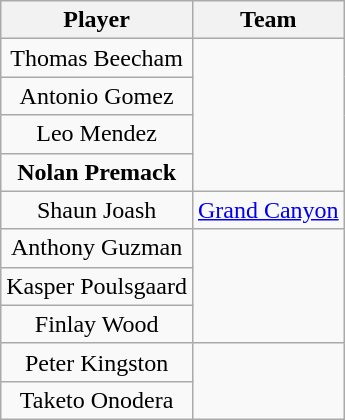<table class="wikitable" style="text-align: center;">
<tr>
<th>Player</th>
<th>Team</th>
</tr>
<tr>
<td>Thomas Beecham</td>
<td rowspan=4></td>
</tr>
<tr>
<td>Antonio Gomez</td>
</tr>
<tr>
<td>Leo Mendez</td>
</tr>
<tr>
<td><strong>Nolan Premack</strong></td>
</tr>
<tr>
<td>Shaun Joash</td>
<td><a href='#'>Grand Canyon</a></td>
</tr>
<tr>
<td>Anthony Guzman</td>
<td rowspan=3></td>
</tr>
<tr>
<td>Kasper Poulsgaard</td>
</tr>
<tr>
<td>Finlay Wood</td>
</tr>
<tr>
<td>Peter Kingston</td>
<td rowspan=2></td>
</tr>
<tr>
<td>Taketo Onodera</td>
</tr>
</table>
